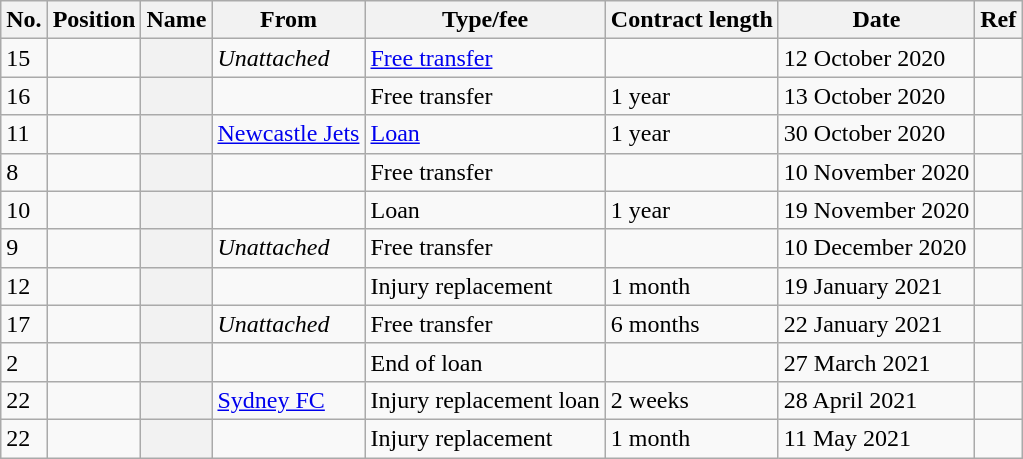<table class="wikitable plainrowheaders sortable" style="text-align:center; text-align:left">
<tr>
<th scope="col">No.</th>
<th scope="col">Position</th>
<th scope="col">Name</th>
<th scope="col">From</th>
<th scope="col">Type/fee</th>
<th scope="col">Contract length</th>
<th scope="col">Date</th>
<th scope="col" class="unsortable">Ref</th>
</tr>
<tr>
<td>15</td>
<td></td>
<th scope="row"></th>
<td><em>Unattached</em></td>
<td><a href='#'>Free transfer</a></td>
<td></td>
<td>12 October 2020</td>
<td></td>
</tr>
<tr>
<td>16</td>
<td></td>
<th scope="row"></th>
<td></td>
<td>Free transfer</td>
<td>1 year</td>
<td>13 October 2020</td>
<td></td>
</tr>
<tr>
<td>11</td>
<td></td>
<th scope="row"></th>
<td><a href='#'>Newcastle Jets</a></td>
<td><a href='#'>Loan</a></td>
<td>1 year</td>
<td>30 October 2020</td>
<td></td>
</tr>
<tr>
<td>8</td>
<td></td>
<th scope="row"></th>
<td></td>
<td>Free transfer</td>
<td></td>
<td>10 November 2020</td>
<td></td>
</tr>
<tr>
<td>10</td>
<td></td>
<th scope="row"></th>
<td></td>
<td>Loan</td>
<td>1 year</td>
<td>19 November 2020</td>
<td></td>
</tr>
<tr>
<td>9</td>
<td></td>
<th scope="row"></th>
<td><em>Unattached</em></td>
<td>Free transfer</td>
<td></td>
<td>10 December 2020</td>
<td></td>
</tr>
<tr>
<td>12</td>
<td></td>
<th scope="row"></th>
<td></td>
<td>Injury replacement</td>
<td>1 month</td>
<td>19 January 2021</td>
<td></td>
</tr>
<tr>
<td>17</td>
<td></td>
<th scope="row"></th>
<td><em>Unattached</em></td>
<td>Free transfer</td>
<td>6 months</td>
<td>22 January 2021</td>
<td></td>
</tr>
<tr>
<td>2</td>
<td></td>
<th scope="row"></th>
<td></td>
<td>End of loan</td>
<td></td>
<td>27 March 2021</td>
<td></td>
</tr>
<tr>
<td>22</td>
<td></td>
<th scope="row"></th>
<td><a href='#'>Sydney FC</a></td>
<td>Injury replacement loan</td>
<td>2 weeks</td>
<td>28 April 2021</td>
<td></td>
</tr>
<tr>
<td>22</td>
<td></td>
<th scope="row"></th>
<td></td>
<td>Injury replacement</td>
<td>1 month</td>
<td>11 May 2021</td>
<td></td>
</tr>
</table>
